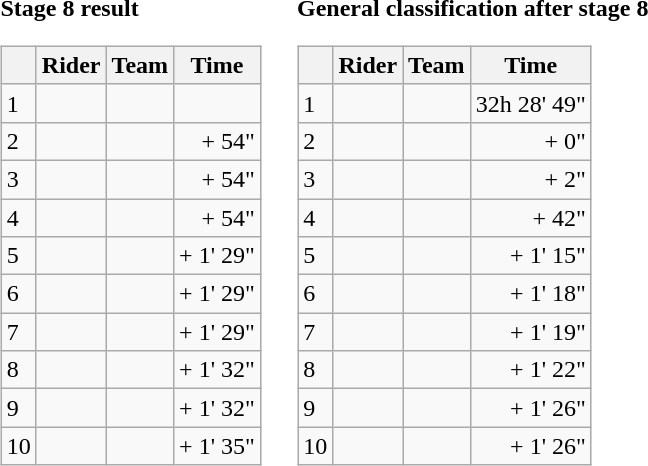<table>
<tr>
<td><strong>Stage 8 result</strong><br><table class="wikitable">
<tr>
<th></th>
<th>Rider</th>
<th>Team</th>
<th>Time</th>
</tr>
<tr>
<td>1</td>
<td></td>
<td></td>
<td align="right"></td>
</tr>
<tr>
<td>2</td>
<td> </td>
<td></td>
<td align="right">+ 54"</td>
</tr>
<tr>
<td>3</td>
<td></td>
<td></td>
<td align="right">+ 54"</td>
</tr>
<tr>
<td>4</td>
<td></td>
<td></td>
<td align="right">+ 54"</td>
</tr>
<tr>
<td>5</td>
<td></td>
<td></td>
<td align="right">+ 1' 29"</td>
</tr>
<tr>
<td>6</td>
<td></td>
<td></td>
<td align="right">+ 1' 29"</td>
</tr>
<tr>
<td>7</td>
<td></td>
<td></td>
<td align="right">+ 1' 29"</td>
</tr>
<tr>
<td>8</td>
<td></td>
<td></td>
<td align="right">+ 1' 32"</td>
</tr>
<tr>
<td>9</td>
<td></td>
<td></td>
<td align="right">+ 1' 32"</td>
</tr>
<tr>
<td>10</td>
<td></td>
<td></td>
<td align="right">+ 1' 35"</td>
</tr>
</table>
</td>
<td></td>
<td><strong>General classification after stage 8</strong><br><table class="wikitable">
<tr>
<th></th>
<th>Rider</th>
<th>Team</th>
<th>Time</th>
</tr>
<tr>
<td>1</td>
<td> </td>
<td></td>
<td align="right">32h 28' 49"</td>
</tr>
<tr>
<td>2</td>
<td></td>
<td></td>
<td align="right">+ 0"</td>
</tr>
<tr>
<td>3</td>
<td> </td>
<td></td>
<td align="right">+ 2"</td>
</tr>
<tr>
<td>4</td>
<td></td>
<td></td>
<td align="right">+ 42"</td>
</tr>
<tr>
<td>5</td>
<td></td>
<td></td>
<td align="right">+ 1' 15"</td>
</tr>
<tr>
<td>6</td>
<td></td>
<td></td>
<td align="right">+ 1' 18"</td>
</tr>
<tr>
<td>7</td>
<td></td>
<td></td>
<td align="right">+ 1' 19"</td>
</tr>
<tr>
<td>8</td>
<td></td>
<td></td>
<td align="right">+ 1' 22"</td>
</tr>
<tr>
<td>9</td>
<td></td>
<td></td>
<td align="right">+ 1' 26"</td>
</tr>
<tr>
<td>10</td>
<td></td>
<td></td>
<td align="right">+ 1' 26"</td>
</tr>
</table>
</td>
</tr>
</table>
